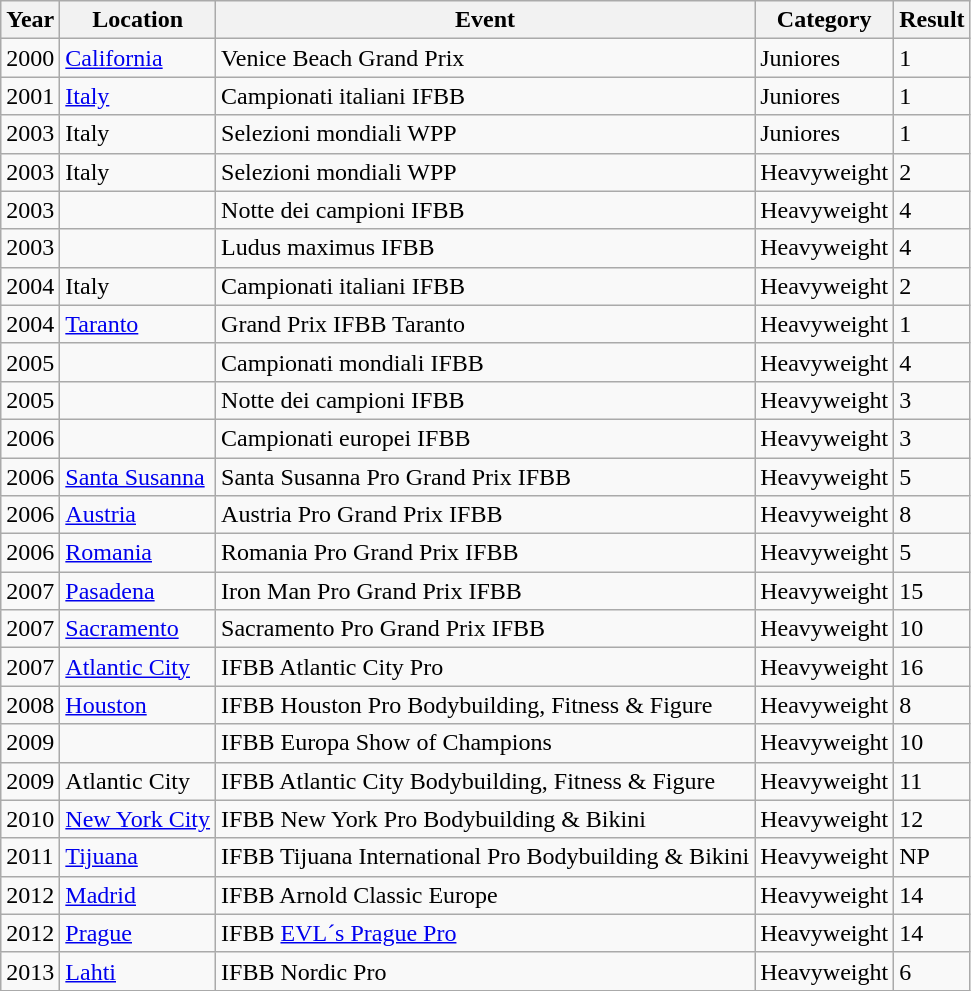<table class="wikitable sortable">
<tr>
<th>Year</th>
<th>Location</th>
<th>Event</th>
<th>Category</th>
<th>Result</th>
</tr>
<tr>
<td>2000</td>
<td><a href='#'>California</a></td>
<td>Venice Beach Grand Prix</td>
<td>Juniores</td>
<td>1</td>
</tr>
<tr>
<td>2001</td>
<td><a href='#'>Italy</a></td>
<td>Campionati italiani IFBB</td>
<td>Juniores</td>
<td>1</td>
</tr>
<tr>
<td>2003</td>
<td>Italy</td>
<td>Selezioni mondiali WPP</td>
<td>Juniores</td>
<td>1</td>
</tr>
<tr>
<td>2003</td>
<td>Italy</td>
<td>Selezioni mondiali WPP</td>
<td>Heavyweight</td>
<td>2</td>
</tr>
<tr>
<td>2003</td>
<td></td>
<td>Notte dei campioni IFBB</td>
<td>Heavyweight</td>
<td>4</td>
</tr>
<tr>
<td>2003</td>
<td></td>
<td>Ludus maximus IFBB</td>
<td>Heavyweight</td>
<td>4</td>
</tr>
<tr>
<td>2004</td>
<td>Italy</td>
<td>Campionati italiani IFBB</td>
<td>Heavyweight</td>
<td>2</td>
</tr>
<tr>
<td>2004</td>
<td><a href='#'>Taranto</a></td>
<td>Grand Prix IFBB Taranto</td>
<td>Heavyweight</td>
<td>1</td>
</tr>
<tr>
<td>2005</td>
<td></td>
<td>Campionati mondiali IFBB</td>
<td>Heavyweight</td>
<td>4</td>
</tr>
<tr>
<td>2005</td>
<td></td>
<td>Notte dei campioni IFBB</td>
<td>Heavyweight</td>
<td>3</td>
</tr>
<tr>
<td>2006</td>
<td></td>
<td>Campionati europei IFBB</td>
<td>Heavyweight</td>
<td>3</td>
</tr>
<tr>
<td>2006</td>
<td><a href='#'>Santa Susanna</a></td>
<td>Santa Susanna Pro Grand Prix IFBB</td>
<td>Heavyweight</td>
<td>5</td>
</tr>
<tr>
<td>2006</td>
<td><a href='#'>Austria</a></td>
<td>Austria Pro Grand Prix IFBB</td>
<td>Heavyweight</td>
<td>8</td>
</tr>
<tr>
<td>2006</td>
<td><a href='#'>Romania</a></td>
<td>Romania Pro Grand Prix IFBB</td>
<td>Heavyweight</td>
<td>5</td>
</tr>
<tr>
<td>2007</td>
<td><a href='#'>Pasadena</a></td>
<td>Iron Man Pro Grand Prix IFBB</td>
<td>Heavyweight</td>
<td>15</td>
</tr>
<tr>
<td>2007</td>
<td><a href='#'>Sacramento</a></td>
<td>Sacramento Pro Grand Prix IFBB</td>
<td>Heavyweight</td>
<td>10</td>
</tr>
<tr>
<td>2007</td>
<td><a href='#'>Atlantic City</a></td>
<td>IFBB Atlantic City Pro</td>
<td>Heavyweight</td>
<td>16</td>
</tr>
<tr>
<td>2008</td>
<td><a href='#'>Houston</a></td>
<td>IFBB Houston Pro Bodybuilding, Fitness & Figure</td>
<td>Heavyweight</td>
<td>8</td>
</tr>
<tr>
<td>2009</td>
<td></td>
<td>IFBB Europa Show of Champions</td>
<td>Heavyweight</td>
<td>10</td>
</tr>
<tr>
<td>2009</td>
<td>Atlantic City</td>
<td>IFBB Atlantic City Bodybuilding, Fitness & Figure</td>
<td>Heavyweight</td>
<td>11</td>
</tr>
<tr>
<td>2010</td>
<td><a href='#'>New York City</a></td>
<td>IFBB New York Pro Bodybuilding & Bikini</td>
<td>Heavyweight</td>
<td>12</td>
</tr>
<tr>
<td>2011</td>
<td><a href='#'>Tijuana</a></td>
<td>IFBB Tijuana International Pro Bodybuilding & Bikini</td>
<td>Heavyweight</td>
<td>NP</td>
</tr>
<tr>
<td>2012</td>
<td><a href='#'>Madrid</a></td>
<td>IFBB Arnold Classic Europe</td>
<td>Heavyweight</td>
<td>14</td>
</tr>
<tr>
<td>2012</td>
<td><a href='#'>Prague</a></td>
<td>IFBB <a href='#'>EVL´s Prague Pro</a></td>
<td>Heavyweight</td>
<td>14</td>
</tr>
<tr>
<td>2013</td>
<td><a href='#'>Lahti</a></td>
<td>IFBB Nordic Pro</td>
<td>Heavyweight</td>
<td>6</td>
</tr>
</table>
